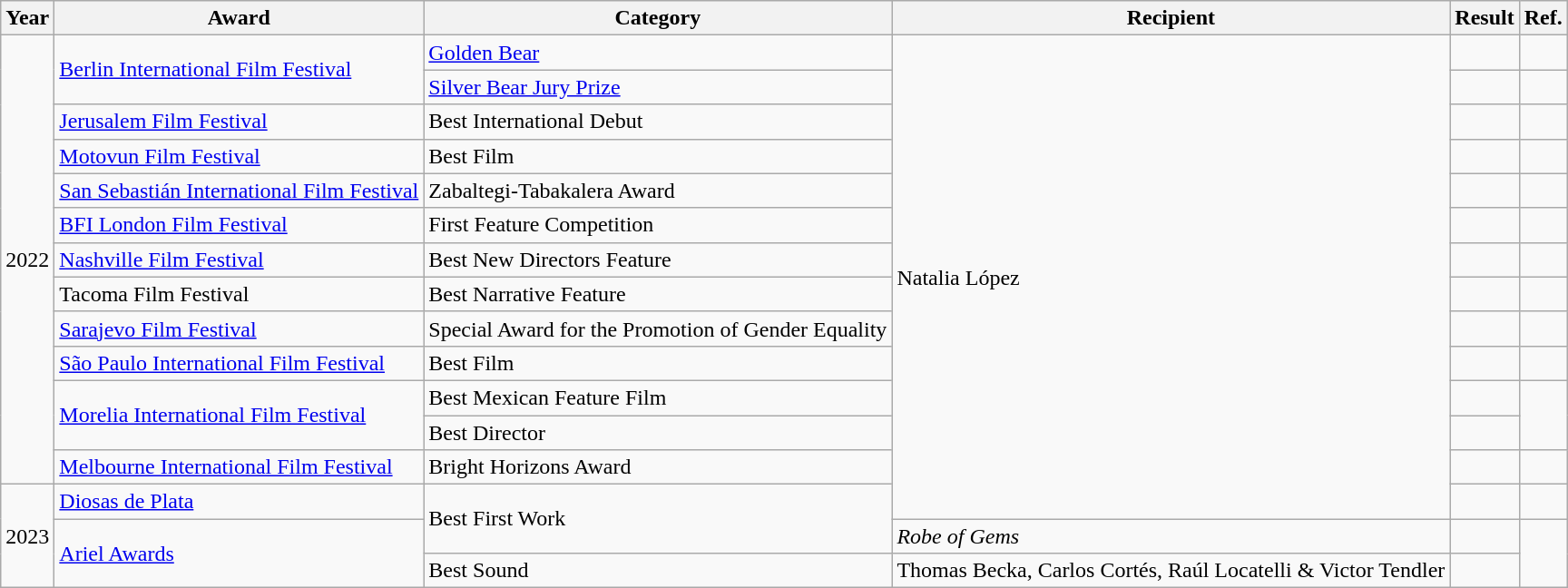<table class="wikitable">
<tr>
<th>Year</th>
<th>Award</th>
<th>Category</th>
<th>Recipient</th>
<th>Result</th>
<th>Ref.</th>
</tr>
<tr>
<td rowspan="13">2022</td>
<td rowspan="2"><a href='#'>Berlin International Film Festival</a></td>
<td><a href='#'>Golden Bear</a></td>
<td rowspan="14">Natalia López</td>
<td></td>
<td></td>
</tr>
<tr>
<td><a href='#'>Silver Bear Jury Prize</a></td>
<td></td>
<td></td>
</tr>
<tr>
<td><a href='#'>Jerusalem Film Festival</a></td>
<td>Best International Debut</td>
<td></td>
<td></td>
</tr>
<tr>
<td><a href='#'>Motovun Film Festival</a></td>
<td>Best Film</td>
<td></td>
<td></td>
</tr>
<tr>
<td><a href='#'>San Sebastián International Film Festival</a></td>
<td>Zabaltegi-Tabakalera Award</td>
<td></td>
<td></td>
</tr>
<tr>
<td><a href='#'>BFI London Film Festival</a></td>
<td>First Feature Competition</td>
<td></td>
<td></td>
</tr>
<tr>
<td><a href='#'>Nashville Film Festival</a></td>
<td>Best New Directors Feature</td>
<td></td>
<td></td>
</tr>
<tr>
<td>Tacoma Film Festival</td>
<td>Best Narrative Feature</td>
<td></td>
<td></td>
</tr>
<tr>
<td><a href='#'>Sarajevo Film Festival</a></td>
<td>Special Award for the Promotion of Gender Equality</td>
<td></td>
<td></td>
</tr>
<tr>
<td><a href='#'>São Paulo International Film Festival</a></td>
<td>Best Film</td>
<td></td>
<td></td>
</tr>
<tr>
<td rowspan="2"><a href='#'>Morelia International Film Festival</a></td>
<td>Best Mexican Feature Film</td>
<td></td>
<td rowspan="2"></td>
</tr>
<tr>
<td>Best Director</td>
<td></td>
</tr>
<tr>
<td><a href='#'>Melbourne International Film Festival</a></td>
<td>Bright Horizons Award</td>
<td></td>
<td></td>
</tr>
<tr>
<td rowspan="3">2023</td>
<td><a href='#'>Diosas de Plata</a></td>
<td rowspan="2">Best First Work</td>
<td></td>
<td></td>
</tr>
<tr>
<td rowspan="2"><a href='#'>Ariel Awards</a></td>
<td><em>Robe of Gems</em></td>
<td></td>
<td rowspan="2"></td>
</tr>
<tr>
<td>Best Sound</td>
<td>Thomas Becka, Carlos Cortés, Raúl Locatelli & Victor Tendler</td>
<td></td>
</tr>
</table>
